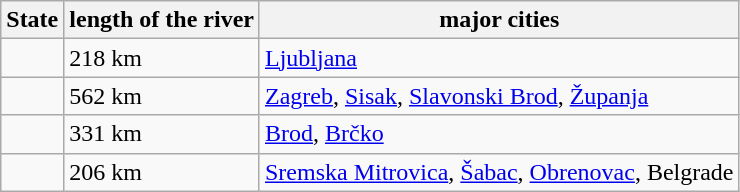<table class="wikitable">
<tr>
<th>State</th>
<th>length of the river</th>
<th>major cities</th>
</tr>
<tr>
<td></td>
<td>218 km</td>
<td><a href='#'>Ljubljana</a></td>
</tr>
<tr>
<td></td>
<td>562 km</td>
<td><a href='#'>Zagreb</a>, <a href='#'>Sisak</a>, <a href='#'>Slavonski Brod</a>, <a href='#'>Županja</a></td>
</tr>
<tr>
<td></td>
<td>331 km</td>
<td><a href='#'>Brod</a>, <a href='#'>Brčko</a></td>
</tr>
<tr>
<td></td>
<td>206 km</td>
<td><a href='#'>Sremska Mitrovica</a>, <a href='#'>Šabac</a>, <a href='#'>Obrenovac</a>, Belgrade</td>
</tr>
</table>
